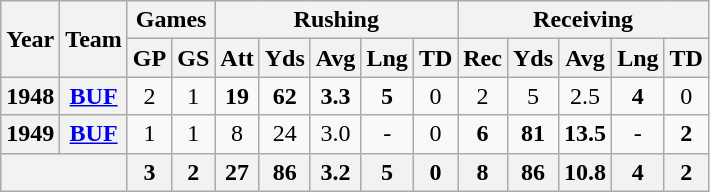<table class="wikitable" style="text-align:center;">
<tr>
<th rowspan="2">Year</th>
<th rowspan="2">Team</th>
<th colspan="2">Games</th>
<th colspan="5">Rushing</th>
<th colspan="5">Receiving</th>
</tr>
<tr>
<th>GP</th>
<th>GS</th>
<th>Att</th>
<th>Yds</th>
<th>Avg</th>
<th>Lng</th>
<th>TD</th>
<th>Rec</th>
<th>Yds</th>
<th>Avg</th>
<th>Lng</th>
<th>TD</th>
</tr>
<tr>
<th>1948</th>
<th><a href='#'>BUF</a></th>
<td>2</td>
<td>1</td>
<td><strong>19</strong></td>
<td><strong>62</strong></td>
<td><strong>3.3</strong></td>
<td><strong>5</strong></td>
<td>0</td>
<td>2</td>
<td>5</td>
<td>2.5</td>
<td><strong>4</strong></td>
<td>0</td>
</tr>
<tr>
<th>1949</th>
<th><a href='#'>BUF</a></th>
<td>1</td>
<td>1</td>
<td>8</td>
<td>24</td>
<td>3.0</td>
<td>-</td>
<td>0</td>
<td><strong>6</strong></td>
<td><strong>81</strong></td>
<td><strong>13.5</strong></td>
<td>-</td>
<td><strong>2</strong></td>
</tr>
<tr>
<th colspan="2"></th>
<th>3</th>
<th>2</th>
<th>27</th>
<th>86</th>
<th>3.2</th>
<th>5</th>
<th>0</th>
<th>8</th>
<th>86</th>
<th>10.8</th>
<th>4</th>
<th>2</th>
</tr>
</table>
